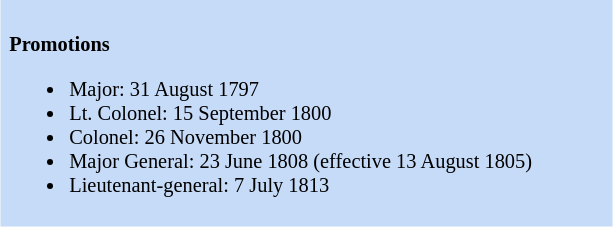<table class="toccolours" style="float: right; margin-left: 1em; margin-right: 2em; font-size: 85%; background:#c6dbf7; color:black; width:30em; max-width: 40%;" cellspacing="5">
<tr>
<td style="text-align: left;"><br><strong>Promotions</strong><ul><li>Major: 31 August 1797</li><li>Lt. Colonel: 15 September 1800</li><li>Colonel: 26 November 1800</li><li>Major General: 23 June 1808 (effective 13 August 1805)</li><li>Lieutenant-general: 7 July 1813</li></ul></td>
</tr>
</table>
